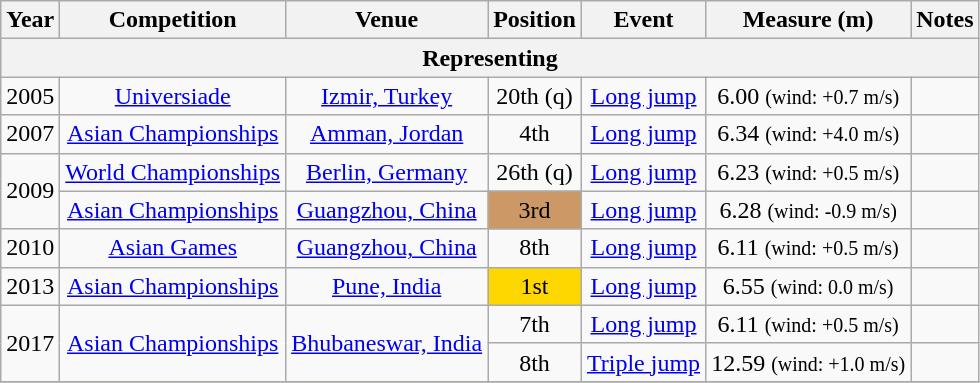<table class="wikitable sortable" style=text-align:center>
<tr>
<th>Year</th>
<th>Competition</th>
<th>Venue</th>
<th>Position</th>
<th>Event</th>
<th>Measure (m)</th>
<th>Notes</th>
</tr>
<tr>
<th colspan="7">Representing </th>
</tr>
<tr>
<td>2005</td>
<td><a href='#'>Universiade</a></td>
<td><a href='#'>Izmir, Turkey</a></td>
<td>20th (q)</td>
<td><a href='#'>Long jump</a></td>
<td>6.00 <small>(wind: +0.7 m/s)</small></td>
<td></td>
</tr>
<tr>
<td>2007</td>
<td><a href='#'>Asian Championships</a></td>
<td><a href='#'>Amman, Jordan</a></td>
<td>4th</td>
<td><a href='#'>Long jump</a></td>
<td>6.34 <small>(wind: +4.0 m/s)</small></td>
<td></td>
</tr>
<tr>
<td rowspan=2>2009</td>
<td><a href='#'>World Championships</a></td>
<td><a href='#'>Berlin, Germany</a></td>
<td>26th (q)</td>
<td><a href='#'>Long jump</a></td>
<td>6.23 <small>(wind: +0.5 m/s)</small></td>
<td></td>
</tr>
<tr>
<td><a href='#'>Asian Championships</a></td>
<td><a href='#'>Guangzhou, China</a></td>
<td bgcolor="cc9966">3rd</td>
<td><a href='#'>Long jump</a></td>
<td>6.28 <small>(wind: -0.9 m/s)</small></td>
<td></td>
</tr>
<tr>
<td>2010</td>
<td><a href='#'>Asian Games</a></td>
<td><a href='#'>Guangzhou, China</a></td>
<td>8th</td>
<td><a href='#'>Long jump</a></td>
<td>6.11 <small>(wind: +0.5 m/s)</small></td>
<td></td>
</tr>
<tr>
<td>2013</td>
<td><a href='#'>Asian Championships</a></td>
<td><a href='#'>Pune, India</a></td>
<td bgcolor="gold">1st</td>
<td><a href='#'>Long jump</a></td>
<td>6.55 <small>(wind: 0.0 m/s)</small></td>
<td></td>
</tr>
<tr>
<td rowspan=2>2017</td>
<td rowspan=2><a href='#'>Asian Championships</a></td>
<td rowspan=2><a href='#'>Bhubaneswar, India</a></td>
<td>7th</td>
<td><a href='#'>Long jump</a></td>
<td>6.11 <small>(wind: +0.5 m/s)</small></td>
<td></td>
</tr>
<tr>
<td>8th</td>
<td><a href='#'>Triple jump</a></td>
<td>12.59 <small>(wind: +1.0 m/s)</small></td>
<td></td>
</tr>
<tr>
</tr>
</table>
